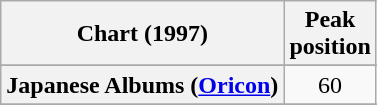<table class="wikitable sortable plainrowheaders">
<tr>
<th>Chart (1997)</th>
<th>Peak<br>position</th>
</tr>
<tr>
</tr>
<tr>
</tr>
<tr>
<th scope="row">Japanese Albums (<a href='#'>Oricon</a>)</th>
<td align="center">60</td>
</tr>
<tr>
</tr>
<tr>
</tr>
<tr>
</tr>
<tr>
</tr>
<tr>
</tr>
</table>
